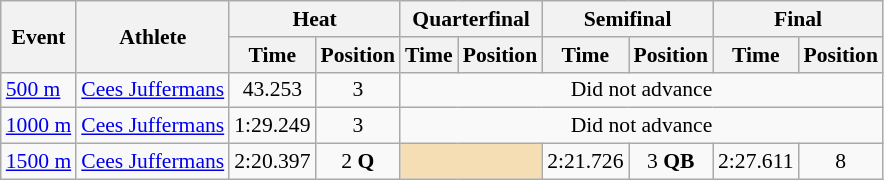<table class="wikitable" border="1" style="font-size:90%">
<tr>
<th rowspan=2>Event</th>
<th rowspan=2>Athlete</th>
<th colspan=2>Heat</th>
<th colspan=2>Quarterfinal</th>
<th colspan=2>Semifinal</th>
<th colspan=2>Final</th>
</tr>
<tr>
<th>Time</th>
<th>Position</th>
<th>Time</th>
<th>Position</th>
<th>Time</th>
<th>Position</th>
<th>Time</th>
<th>Position</th>
</tr>
<tr>
<td><a href='#'>500 m</a></td>
<td><a href='#'>Cees Juffermans</a></td>
<td align=center>43.253</td>
<td align=center>3</td>
<td colspan="6" align=center>Did not advance</td>
</tr>
<tr>
<td><a href='#'>1000 m</a></td>
<td><a href='#'>Cees Juffermans</a></td>
<td align=center>1:29.249</td>
<td align=center>3</td>
<td colspan="6" align=center>Did not advance</td>
</tr>
<tr>
<td><a href='#'>1500 m</a></td>
<td><a href='#'>Cees Juffermans</a></td>
<td align=center>2:20.397</td>
<td align=center>2 <strong>Q</strong></td>
<td colspan=2 bgcolor=wheat></td>
<td align=center>2:21.726</td>
<td align=center>3 <strong>QB</strong></td>
<td align=center>2:27.611</td>
<td align=center>8</td>
</tr>
</table>
